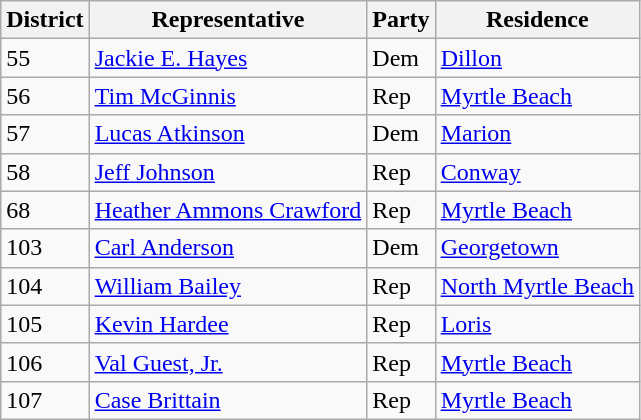<table class="wikitable sortable">
<tr>
<th>District</th>
<th>Representative</th>
<th>Party</th>
<th>Residence</th>
</tr>
<tr>
<td>55</td>
<td><a href='#'>Jackie E. Hayes</a></td>
<td>Dem</td>
<td><a href='#'>Dillon</a></td>
</tr>
<tr>
<td>56</td>
<td><a href='#'>Tim McGinnis</a></td>
<td>Rep</td>
<td><a href='#'>Myrtle Beach</a></td>
</tr>
<tr>
<td>57</td>
<td><a href='#'>Lucas Atkinson</a></td>
<td>Dem</td>
<td><a href='#'>Marion</a></td>
</tr>
<tr>
<td>58</td>
<td><a href='#'>Jeff Johnson</a></td>
<td>Rep</td>
<td><a href='#'>Conway</a></td>
</tr>
<tr>
<td>68</td>
<td><a href='#'>Heather Ammons Crawford</a></td>
<td>Rep</td>
<td><a href='#'>Myrtle Beach</a></td>
</tr>
<tr>
<td>103</td>
<td><a href='#'>Carl Anderson</a></td>
<td>Dem</td>
<td><a href='#'>Georgetown</a></td>
</tr>
<tr>
<td>104</td>
<td><a href='#'>William Bailey</a></td>
<td>Rep</td>
<td><a href='#'>North Myrtle Beach</a></td>
</tr>
<tr>
<td>105</td>
<td><a href='#'>Kevin Hardee</a></td>
<td>Rep</td>
<td><a href='#'>Loris</a></td>
</tr>
<tr>
<td>106</td>
<td><a href='#'>Val Guest, Jr.</a></td>
<td>Rep</td>
<td><a href='#'>Myrtle Beach</a></td>
</tr>
<tr>
<td>107</td>
<td><a href='#'>Case Brittain</a></td>
<td>Rep</td>
<td><a href='#'>Myrtle Beach</a></td>
</tr>
</table>
